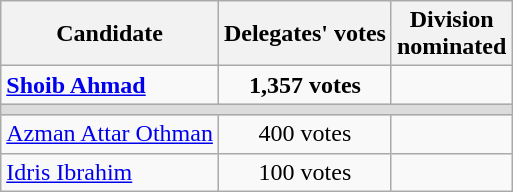<table class=wikitable>
<tr>
<th>Candidate</th>
<th>Delegates' votes</th>
<th>Division<br>nominated</th>
</tr>
<tr>
<td><strong><a href='#'>Shoib Ahmad</a></strong></td>
<td align=center><strong>1,357 votes</strong></td>
<td align=center><strong></strong></td>
</tr>
<tr>
<td colspan=3 bgcolor=dcdcdc></td>
</tr>
<tr>
<td><a href='#'>Azman Attar Othman</a></td>
<td align=center>400 votes</td>
<td align=center></td>
</tr>
<tr>
<td><a href='#'>Idris Ibrahim</a></td>
<td align=center>100 votes</td>
<td align=center></td>
</tr>
</table>
